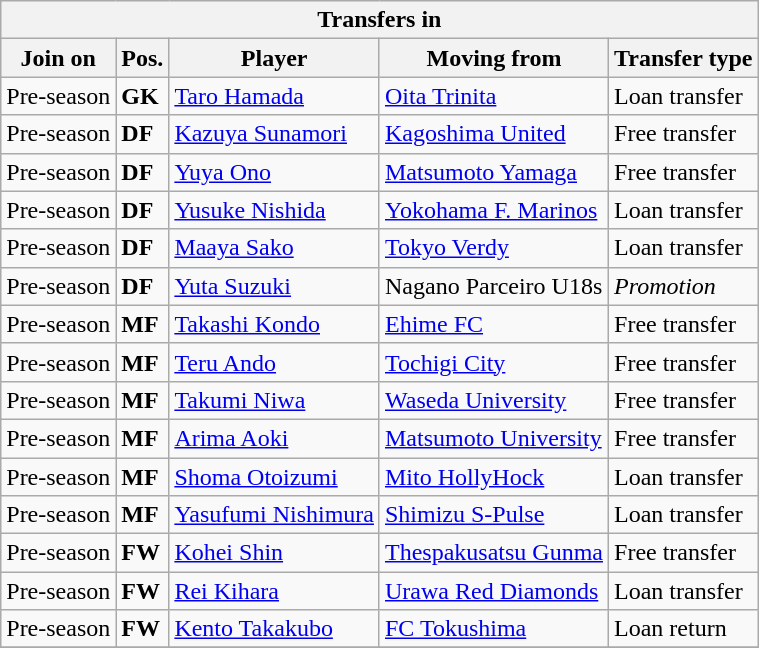<table class="wikitable sortable" style=“text-align:left;>
<tr>
<th colspan="5">Transfers in</th>
</tr>
<tr>
<th>Join on</th>
<th>Pos.</th>
<th>Player</th>
<th>Moving from</th>
<th>Transfer type</th>
</tr>
<tr>
<td>Pre-season</td>
<td><strong>GK</strong></td>
<td> <a href='#'>Taro Hamada</a></td>
<td> <a href='#'>Oita Trinita</a></td>
<td>Loan transfer</td>
</tr>
<tr>
<td>Pre-season</td>
<td><strong>DF</strong></td>
<td> <a href='#'>Kazuya Sunamori</a></td>
<td> <a href='#'>Kagoshima United</a></td>
<td>Free transfer</td>
</tr>
<tr>
<td>Pre-season</td>
<td><strong>DF</strong></td>
<td> <a href='#'>Yuya Ono</a></td>
<td> <a href='#'>Matsumoto Yamaga</a></td>
<td>Free transfer</td>
</tr>
<tr>
<td>Pre-season</td>
<td><strong>DF</strong></td>
<td> <a href='#'>Yusuke Nishida</a></td>
<td> <a href='#'>Yokohama F. Marinos</a></td>
<td>Loan transfer</td>
</tr>
<tr>
<td>Pre-season</td>
<td><strong>DF</strong></td>
<td> <a href='#'>Maaya Sako</a></td>
<td> <a href='#'>Tokyo Verdy</a></td>
<td>Loan transfer</td>
</tr>
<tr>
<td>Pre-season</td>
<td><strong>DF</strong></td>
<td> <a href='#'>Yuta Suzuki</a></td>
<td>Nagano Parceiro U18s</td>
<td><em>Promotion</em></td>
</tr>
<tr>
<td>Pre-season</td>
<td><strong>MF</strong></td>
<td> <a href='#'>Takashi Kondo</a></td>
<td> <a href='#'>Ehime FC</a></td>
<td>Free transfer</td>
</tr>
<tr>
<td>Pre-season</td>
<td><strong>MF</strong></td>
<td> <a href='#'>Teru Ando</a></td>
<td> <a href='#'>Tochigi City</a></td>
<td>Free transfer</td>
</tr>
<tr>
<td>Pre-season</td>
<td><strong>MF</strong></td>
<td> <a href='#'>Takumi Niwa</a></td>
<td> <a href='#'>Waseda University</a></td>
<td>Free transfer</td>
</tr>
<tr>
<td>Pre-season</td>
<td><strong>MF</strong></td>
<td> <a href='#'>Arima Aoki</a></td>
<td> <a href='#'>Matsumoto University</a></td>
<td>Free transfer</td>
</tr>
<tr>
<td>Pre-season</td>
<td><strong>MF</strong></td>
<td> <a href='#'>Shoma Otoizumi</a></td>
<td> <a href='#'>Mito HollyHock</a></td>
<td>Loan transfer</td>
</tr>
<tr>
<td>Pre-season</td>
<td><strong>MF</strong></td>
<td> <a href='#'>Yasufumi Nishimura</a></td>
<td> <a href='#'>Shimizu S-Pulse</a></td>
<td>Loan transfer</td>
</tr>
<tr>
<td>Pre-season</td>
<td><strong>FW</strong></td>
<td> <a href='#'>Kohei Shin</a></td>
<td> <a href='#'>Thespakusatsu Gunma</a></td>
<td>Free transfer</td>
</tr>
<tr>
<td>Pre-season</td>
<td><strong>FW</strong></td>
<td> <a href='#'>Rei Kihara</a></td>
<td> <a href='#'>Urawa Red Diamonds</a></td>
<td>Loan transfer</td>
</tr>
<tr>
<td>Pre-season</td>
<td><strong>FW</strong></td>
<td> <a href='#'>Kento Takakubo</a></td>
<td> <a href='#'>FC Tokushima</a></td>
<td>Loan return</td>
</tr>
<tr>
</tr>
</table>
